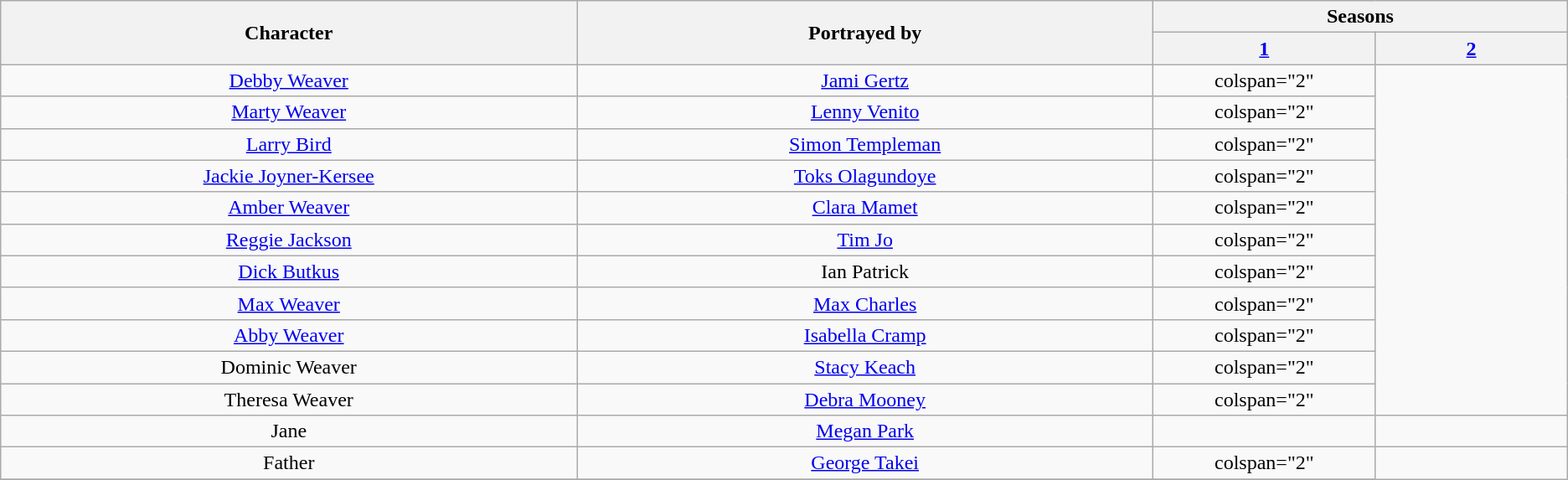<table class="wikitable plainrowheaders" style="text-align:center">
<tr>
<th scope="col" rowspan="2" style="width:15%;">Character</th>
<th scope="col" rowspan="2" style="width:15%;">Portrayed by</th>
<th scope="col" colspan="2">Seasons</th>
</tr>
<tr>
<th scope="col" style="width:5%;"><a href='#'>1</a></th>
<th scope="col" style="width:5%;"><a href='#'>2</a></th>
</tr>
<tr>
<td scope="row"><a href='#'>Debby Weaver</a></td>
<td><a href='#'>Jami Gertz</a></td>
<td>colspan="2" </td>
</tr>
<tr>
<td scope="row"><a href='#'>Marty Weaver</a></td>
<td><a href='#'>Lenny Venito</a></td>
<td>colspan="2" </td>
</tr>
<tr>
<td scope="row"><a href='#'>Larry Bird</a></td>
<td><a href='#'>Simon Templeman</a></td>
<td>colspan="2" </td>
</tr>
<tr>
<td scope="row"><a href='#'>Jackie Joyner-Kersee</a></td>
<td><a href='#'>Toks Olagundoye</a></td>
<td>colspan="2" </td>
</tr>
<tr>
<td scope="row"><a href='#'>Amber Weaver</a></td>
<td><a href='#'>Clara Mamet</a></td>
<td>colspan="2" </td>
</tr>
<tr>
<td scope="row"><a href='#'>Reggie Jackson</a></td>
<td><a href='#'>Tim Jo</a></td>
<td>colspan="2" </td>
</tr>
<tr>
<td scope="row"><a href='#'>Dick Butkus</a></td>
<td>Ian Patrick</td>
<td>colspan="2" </td>
</tr>
<tr>
<td scope="row"><a href='#'>Max Weaver</a></td>
<td><a href='#'>Max Charles</a></td>
<td>colspan="2" </td>
</tr>
<tr>
<td scope="row"><a href='#'>Abby Weaver</a></td>
<td><a href='#'>Isabella Cramp</a></td>
<td>colspan="2" </td>
</tr>
<tr>
<td scope="row">Dominic Weaver</td>
<td><a href='#'>Stacy Keach</a></td>
<td>colspan="2" </td>
</tr>
<tr>
<td scope="row">Theresa Weaver</td>
<td><a href='#'>Debra Mooney</a></td>
<td>colspan="2" </td>
</tr>
<tr>
<td scope="row">Jane</td>
<td><a href='#'>Megan Park</a></td>
<td></td>
<td></td>
</tr>
<tr>
<td scope="row">Father</td>
<td><a href='#'>George Takei</a></td>
<td>colspan="2" </td>
</tr>
<tr>
</tr>
</table>
